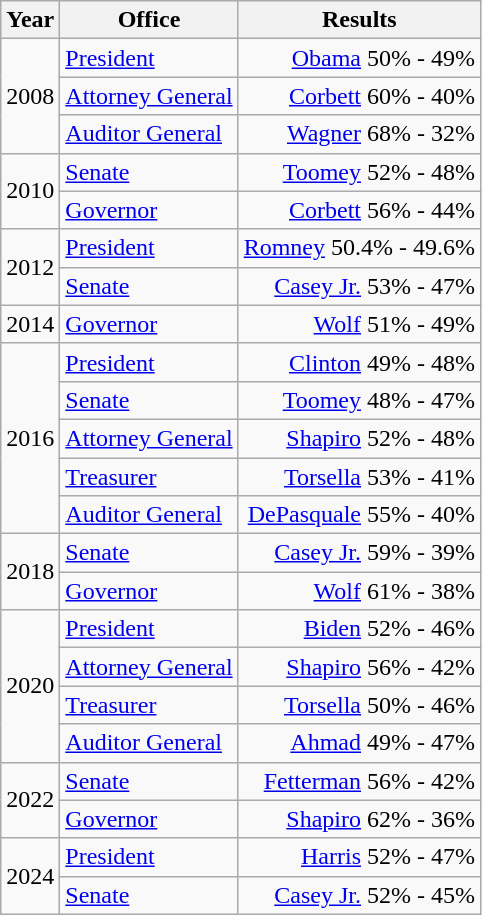<table class=wikitable>
<tr>
<th>Year</th>
<th>Office</th>
<th>Results</th>
</tr>
<tr>
<td rowspan=3>2008</td>
<td><a href='#'>President</a></td>
<td align="right" ><a href='#'>Obama</a> 50% - 49%</td>
</tr>
<tr>
<td><a href='#'>Attorney General</a></td>
<td align="right" ><a href='#'>Corbett</a> 60% - 40%</td>
</tr>
<tr>
<td><a href='#'>Auditor General</a></td>
<td align="right" ><a href='#'>Wagner</a> 68% - 32%</td>
</tr>
<tr>
<td rowspan=2>2010</td>
<td><a href='#'>Senate</a></td>
<td align="right" ><a href='#'>Toomey</a> 52% - 48%</td>
</tr>
<tr>
<td><a href='#'>Governor</a></td>
<td align="right" ><a href='#'>Corbett</a> 56% - 44%</td>
</tr>
<tr>
<td rowspan=2>2012</td>
<td><a href='#'>President</a></td>
<td align="right" ><a href='#'>Romney</a> 50.4% - 49.6%</td>
</tr>
<tr>
<td><a href='#'>Senate</a></td>
<td align="right" ><a href='#'>Casey Jr.</a> 53% - 47%</td>
</tr>
<tr>
<td>2014</td>
<td><a href='#'>Governor</a></td>
<td align="right" ><a href='#'>Wolf</a> 51% - 49%</td>
</tr>
<tr>
<td rowspan=5>2016</td>
<td><a href='#'>President</a></td>
<td align="right" ><a href='#'>Clinton</a> 49% - 48%</td>
</tr>
<tr>
<td><a href='#'>Senate</a></td>
<td align="right" ><a href='#'>Toomey</a> 48% - 47%</td>
</tr>
<tr>
<td><a href='#'>Attorney General</a></td>
<td align="right" ><a href='#'>Shapiro</a> 52% - 48%</td>
</tr>
<tr>
<td><a href='#'>Treasurer</a></td>
<td align="right" ><a href='#'>Torsella</a> 53% - 41%</td>
</tr>
<tr>
<td><a href='#'>Auditor General</a></td>
<td align="right" ><a href='#'>DePasquale</a> 55% - 40%</td>
</tr>
<tr>
<td rowspan=2>2018</td>
<td><a href='#'>Senate</a></td>
<td align="right" ><a href='#'>Casey Jr.</a> 59% - 39%</td>
</tr>
<tr>
<td><a href='#'>Governor</a></td>
<td align="right" ><a href='#'>Wolf</a> 61% - 38%</td>
</tr>
<tr>
<td rowspan=4>2020</td>
<td><a href='#'>President</a></td>
<td align="right" ><a href='#'>Biden</a> 52% - 46%</td>
</tr>
<tr>
<td><a href='#'>Attorney General</a></td>
<td align="right" ><a href='#'>Shapiro</a> 56% - 42%</td>
</tr>
<tr>
<td><a href='#'>Treasurer</a></td>
<td align="right" ><a href='#'>Torsella</a> 50% - 46%</td>
</tr>
<tr>
<td><a href='#'>Auditor General</a></td>
<td align="right" ><a href='#'>Ahmad</a> 49% - 47%</td>
</tr>
<tr>
<td rowspan=2>2022</td>
<td><a href='#'>Senate</a></td>
<td align="right" ><a href='#'>Fetterman</a> 56% - 42%</td>
</tr>
<tr>
<td><a href='#'>Governor</a></td>
<td align="right" ><a href='#'>Shapiro</a> 62% - 36%</td>
</tr>
<tr>
<td rowspan=2>2024</td>
<td><a href='#'>President</a></td>
<td align="right" ><a href='#'>Harris</a> 52% - 47%</td>
</tr>
<tr>
<td><a href='#'>Senate</a></td>
<td align="right" ><a href='#'>Casey Jr.</a> 52% - 45%</td>
</tr>
</table>
